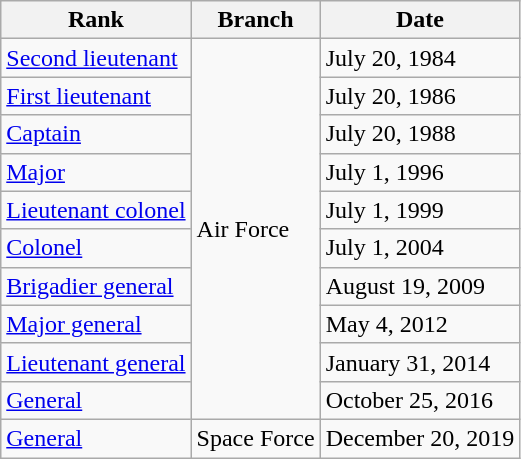<table class="wikitable">
<tr>
<th>Rank</th>
<th>Branch</th>
<th>Date</th>
</tr>
<tr>
<td> <a href='#'>Second lieutenant</a></td>
<td rowspan=10>Air Force</td>
<td>July 20, 1984</td>
</tr>
<tr>
<td> <a href='#'>First lieutenant</a></td>
<td>July 20, 1986</td>
</tr>
<tr>
<td> <a href='#'>Captain</a></td>
<td>July 20, 1988</td>
</tr>
<tr>
<td> <a href='#'>Major</a></td>
<td>July 1, 1996</td>
</tr>
<tr>
<td> <a href='#'>Lieutenant colonel</a></td>
<td>July 1, 1999</td>
</tr>
<tr>
<td> <a href='#'>Colonel</a></td>
<td>July 1, 2004</td>
</tr>
<tr>
<td> <a href='#'>Brigadier general</a></td>
<td>August 19, 2009</td>
</tr>
<tr>
<td> <a href='#'>Major general</a></td>
<td>May 4, 2012</td>
</tr>
<tr>
<td> <a href='#'>Lieutenant general</a></td>
<td>January 31, 2014</td>
</tr>
<tr>
<td> <a href='#'>General</a></td>
<td>October 25, 2016</td>
</tr>
<tr>
<td> <a href='#'>General</a></td>
<td>Space Force</td>
<td>December 20, 2019</td>
</tr>
</table>
